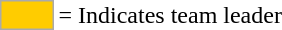<table>
<tr>
<td style="background-color:#FFCC00; border:1px solid #aaaaaa; width:2em;"></td>
<td>= Indicates team leader</td>
</tr>
</table>
